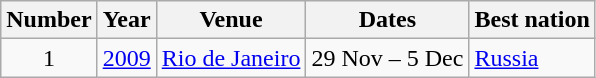<table class="wikitable">
<tr>
<th>Number</th>
<th>Year</th>
<th>Venue</th>
<th>Dates</th>
<th>Best nation</th>
</tr>
<tr>
<td align=center>1</td>
<td align="center"><a href='#'>2009</a></td>
<td> <a href='#'>Rio de Janeiro</a></td>
<td>29 Nov – 5 Dec</td>
<td> <a href='#'>Russia</a></td>
</tr>
</table>
